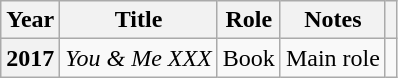<table class="wikitable sortable plainrowheaders">
<tr>
<th scope="col">Year</th>
<th scope="col">Title</th>
<th scope="col">Role</th>
<th scope="col" class="unsortable">Notes</th>
<th scope="col" class="unsortable"></th>
</tr>
<tr>
<th scope="row">2017</th>
<td><em>You & Me XXX</em></td>
<td>Book</td>
<td>Main role</td>
<td style="text-align: center;"></td>
</tr>
</table>
